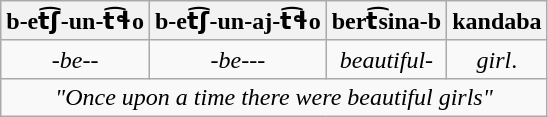<table class="wikitable" style="text-align: center;">
<tr>
<th>b-et͡ʃ-un-t͡ɬo</th>
<th>b-et͡ʃ-un-aj-t͡ɬo</th>
<th>bert͡sina-b</th>
<th>kandaba</th>
</tr>
<tr>
<td><span></span>-<em>be</em>-<span></span>-<span></span></td>
<td><span></span>-<em>be</em>-<span></span>-<span></span>-<span></span></td>
<td><em>beautiful</em>-<span></span></td>
<td><em>girl</em>.<span></span></td>
</tr>
<tr>
<td colspan="4"><em>"Once upon a time there were beautiful girls"</em></td>
</tr>
</table>
